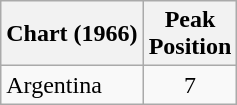<table class="wikitable sortable">
<tr>
<th>Chart (1966)</th>
<th>Peak<br>Position</th>
</tr>
<tr>
<td>Argentina</td>
<td align="center">7</td>
</tr>
</table>
